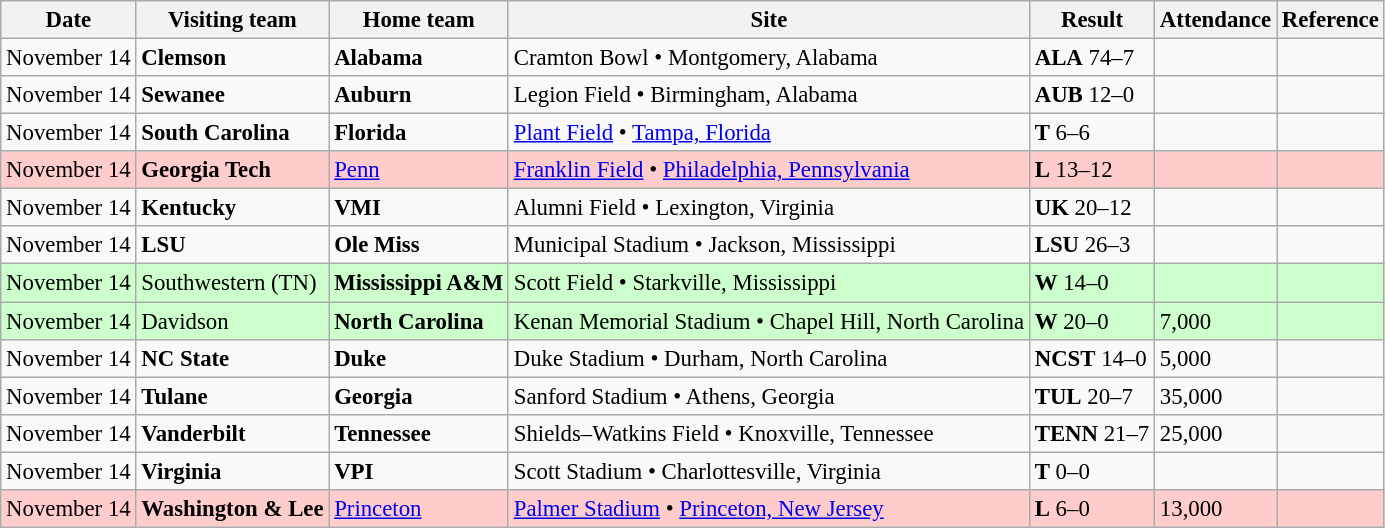<table class="wikitable" style="font-size:95%;">
<tr>
<th>Date</th>
<th>Visiting team</th>
<th>Home team</th>
<th>Site</th>
<th>Result</th>
<th>Attendance</th>
<th class="unsortable">Reference</th>
</tr>
<tr bgcolor=>
<td>November 14</td>
<td><strong>Clemson</strong></td>
<td><strong>Alabama</strong></td>
<td>Cramton Bowl • Montgomery, Alabama</td>
<td><strong>ALA</strong> 74–7</td>
<td></td>
<td></td>
</tr>
<tr bgcolor=>
<td>November 14</td>
<td><strong>Sewanee</strong></td>
<td><strong>Auburn</strong></td>
<td>Legion Field • Birmingham, Alabama</td>
<td><strong>AUB</strong> 12–0</td>
<td></td>
<td></td>
</tr>
<tr bgcolor=>
<td>November 14</td>
<td><strong>South Carolina</strong></td>
<td><strong>Florida</strong></td>
<td><a href='#'>Plant Field</a> • <a href='#'>Tampa, Florida</a></td>
<td><strong>T</strong> 6–6</td>
<td></td>
<td></td>
</tr>
<tr bgcolor=ffcccc>
<td>November 14</td>
<td><strong>Georgia Tech</strong></td>
<td><a href='#'>Penn</a></td>
<td><a href='#'>Franklin Field</a> • <a href='#'>Philadelphia, Pennsylvania</a></td>
<td><strong>L</strong> 13–12</td>
<td></td>
<td></td>
</tr>
<tr bgcolor=>
<td>November 14</td>
<td><strong>Kentucky</strong></td>
<td><strong>VMI</strong></td>
<td>Alumni Field • Lexington, Virginia</td>
<td><strong>UK</strong> 20–12</td>
<td></td>
<td></td>
</tr>
<tr bgcolor=>
<td>November 14</td>
<td><strong>LSU</strong></td>
<td><strong>Ole Miss</strong></td>
<td>Municipal Stadium • Jackson, Mississippi</td>
<td><strong>LSU</strong> 26–3</td>
<td></td>
<td></td>
</tr>
<tr bgcolor=ccffcc>
<td>November 14</td>
<td>Southwestern (TN)</td>
<td><strong>Mississippi A&M</strong></td>
<td>Scott Field • Starkville, Mississippi</td>
<td><strong>W</strong> 14–0</td>
<td></td>
<td></td>
</tr>
<tr bgcolor=ccffcc>
<td>November 14</td>
<td>Davidson</td>
<td><strong>North Carolina</strong></td>
<td>Kenan Memorial Stadium • Chapel Hill, North Carolina</td>
<td><strong>W</strong> 20–0</td>
<td>7,000</td>
<td></td>
</tr>
<tr bgcolor=>
<td>November 14</td>
<td><strong>NC State</strong></td>
<td><strong>Duke</strong></td>
<td>Duke Stadium • Durham, North Carolina</td>
<td><strong>NCST</strong> 14–0</td>
<td>5,000</td>
<td></td>
</tr>
<tr bgcolor=>
<td>November 14</td>
<td><strong>Tulane</strong></td>
<td><strong>Georgia</strong></td>
<td>Sanford Stadium • Athens, Georgia</td>
<td><strong>TUL</strong> 20–7</td>
<td>35,000</td>
<td></td>
</tr>
<tr bgcolor=>
<td>November 14</td>
<td><strong>Vanderbilt</strong></td>
<td><strong>Tennessee</strong></td>
<td>Shields–Watkins Field • Knoxville, Tennessee</td>
<td><strong>TENN</strong> 21–7</td>
<td>25,000</td>
<td></td>
</tr>
<tr bgcolor=>
<td>November 14</td>
<td><strong>Virginia</strong></td>
<td><strong>VPI</strong></td>
<td>Scott Stadium • Charlottesville, Virginia</td>
<td><strong>T</strong> 0–0</td>
<td></td>
<td></td>
</tr>
<tr bgcolor=ffcccc>
<td>November 14</td>
<td><strong>Washington & Lee</strong></td>
<td><a href='#'>Princeton</a></td>
<td><a href='#'>Palmer Stadium</a> • <a href='#'>Princeton, New Jersey</a></td>
<td><strong>L</strong> 6–0</td>
<td>13,000</td>
<td></td>
</tr>
</table>
